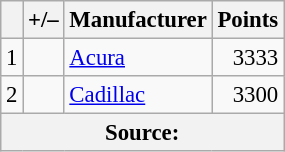<table class="wikitable" style="font-size: 95%;">
<tr>
<th scope="col"></th>
<th scope="col">+/–</th>
<th scope="col">Manufacturer</th>
<th scope="col">Points</th>
</tr>
<tr>
<td align=center>1</td>
<td align="left"></td>
<td> <a href='#'>Acura</a></td>
<td align=right>3333</td>
</tr>
<tr>
<td align=center>2</td>
<td align="left"></td>
<td> <a href='#'>Cadillac</a></td>
<td align=right>3300</td>
</tr>
<tr>
<th colspan=5>Source:</th>
</tr>
</table>
